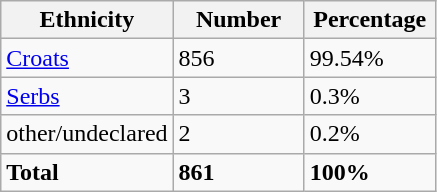<table class="wikitable">
<tr>
<th width="100px">Ethnicity</th>
<th width="80px">Number</th>
<th width="80px">Percentage</th>
</tr>
<tr>
<td><a href='#'>Croats</a></td>
<td>856</td>
<td>99.54%</td>
</tr>
<tr>
<td><a href='#'>Serbs</a></td>
<td>3</td>
<td>0.3%</td>
</tr>
<tr>
<td>other/undeclared</td>
<td>2</td>
<td>0.2%</td>
</tr>
<tr>
<td><strong>Total</strong></td>
<td><strong>861</strong></td>
<td><strong>100%</strong></td>
</tr>
</table>
